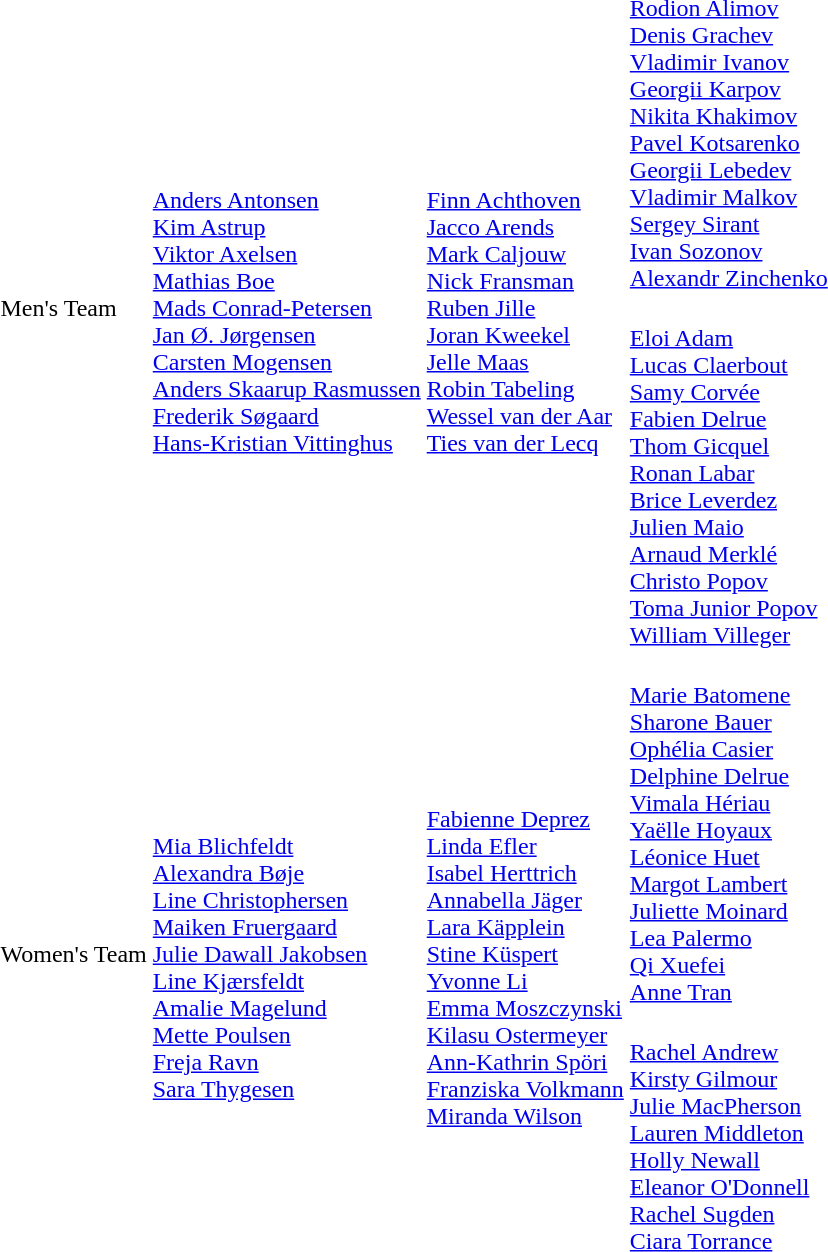<table>
<tr>
<td rowspan=2;align="left">Men's Team</td>
<td rowspan=2;align="left"><br><a href='#'>Anders Antonsen</a><br><a href='#'>Kim Astrup</a><br><a href='#'>Viktor Axelsen</a><br><a href='#'>Mathias Boe</a><br><a href='#'>Mads Conrad-Petersen</a><br><a href='#'>Jan Ø. Jørgensen</a><br><a href='#'>Carsten Mogensen</a><br><a href='#'>Anders Skaarup Rasmussen</a><br><a href='#'>Frederik Søgaard</a><br><a href='#'>Hans-Kristian Vittinghus</a></td>
<td rowspan=2;align="left"><br><a href='#'>Finn Achthoven</a><br><a href='#'>Jacco Arends</a><br><a href='#'>Mark Caljouw</a><br><a href='#'>Nick Fransman</a><br><a href='#'>Ruben Jille</a><br><a href='#'>Joran Kweekel</a><br><a href='#'>Jelle Maas</a><br><a href='#'>Robin Tabeling</a><br><a href='#'>Wessel van der Aar</a><br><a href='#'>Ties van der Lecq</a></td>
<td align="left"><br><a href='#'>Rodion Alimov</a><br><a href='#'>Denis Grachev</a><br><a href='#'>Vladimir Ivanov</a><br><a href='#'>Georgii Karpov</a><br><a href='#'>Nikita Khakimov</a><br><a href='#'>Pavel Kotsarenko</a><br><a href='#'>Georgii Lebedev</a><br><a href='#'>Vladimir Malkov</a><br><a href='#'>Sergey Sirant</a><br><a href='#'>Ivan Sozonov</a><br><a href='#'>Alexandr Zinchenko</a></td>
</tr>
<tr>
<td align="left"><br><a href='#'>Eloi Adam</a><br><a href='#'>Lucas Claerbout</a><br><a href='#'>Samy Corvée</a><br><a href='#'>Fabien Delrue</a><br><a href='#'>Thom Gicquel</a><br><a href='#'>Ronan Labar</a><br><a href='#'>Brice Leverdez</a><br><a href='#'>Julien Maio</a><br><a href='#'>Arnaud Merklé</a><br><a href='#'>Christo Popov</a><br><a href='#'>Toma Junior Popov</a><br><a href='#'>William Villeger</a></td>
</tr>
<tr>
<td rowspan=2;align="left">Women's Team</td>
<td rowspan=2;align="left"><br><a href='#'>Mia Blichfeldt</a><br><a href='#'>Alexandra Bøje</a><br><a href='#'>Line Christophersen</a><br><a href='#'>Maiken Fruergaard</a><br><a href='#'>Julie Dawall Jakobsen</a><br><a href='#'>Line Kjærsfeldt</a><br><a href='#'>Amalie Magelund</a><br><a href='#'>Mette Poulsen</a><br><a href='#'>Freja Ravn</a><br><a href='#'>Sara Thygesen</a></td>
<td rowspan=2;align="left"><br><a href='#'>Fabienne Deprez</a><br><a href='#'>Linda Efler</a><br><a href='#'>Isabel Herttrich</a><br><a href='#'>Annabella Jäger</a><br><a href='#'>Lara Käpplein</a><br><a href='#'>Stine Küspert</a><br><a href='#'>Yvonne Li</a><br><a href='#'>Emma Moszczynski</a><br><a href='#'>Kilasu Ostermeyer</a><br><a href='#'>Ann-Kathrin Spöri</a><br><a href='#'>Franziska Volkmann</a><br><a href='#'>Miranda Wilson</a></td>
<td align="left"><br><a href='#'>Marie Batomene</a><br><a href='#'>Sharone Bauer</a><br><a href='#'>Ophélia Casier</a><br><a href='#'>Delphine Delrue</a><br><a href='#'>Vimala Hériau</a><br><a href='#'>Yaëlle Hoyaux</a><br><a href='#'>Léonice Huet</a><br><a href='#'>Margot Lambert</a><br><a href='#'>Juliette Moinard</a><br><a href='#'>Lea Palermo</a><br><a href='#'>Qi Xuefei</a><br><a href='#'>Anne Tran</a></td>
</tr>
<tr>
<td align="left"><br><a href='#'>Rachel Andrew</a><br><a href='#'>Kirsty Gilmour</a><br><a href='#'>Julie MacPherson</a><br><a href='#'>Lauren Middleton</a><br><a href='#'>Holly Newall</a><br><a href='#'>Eleanor O'Donnell</a><br><a href='#'>Rachel Sugden</a><br><a href='#'>Ciara Torrance</a></td>
</tr>
</table>
